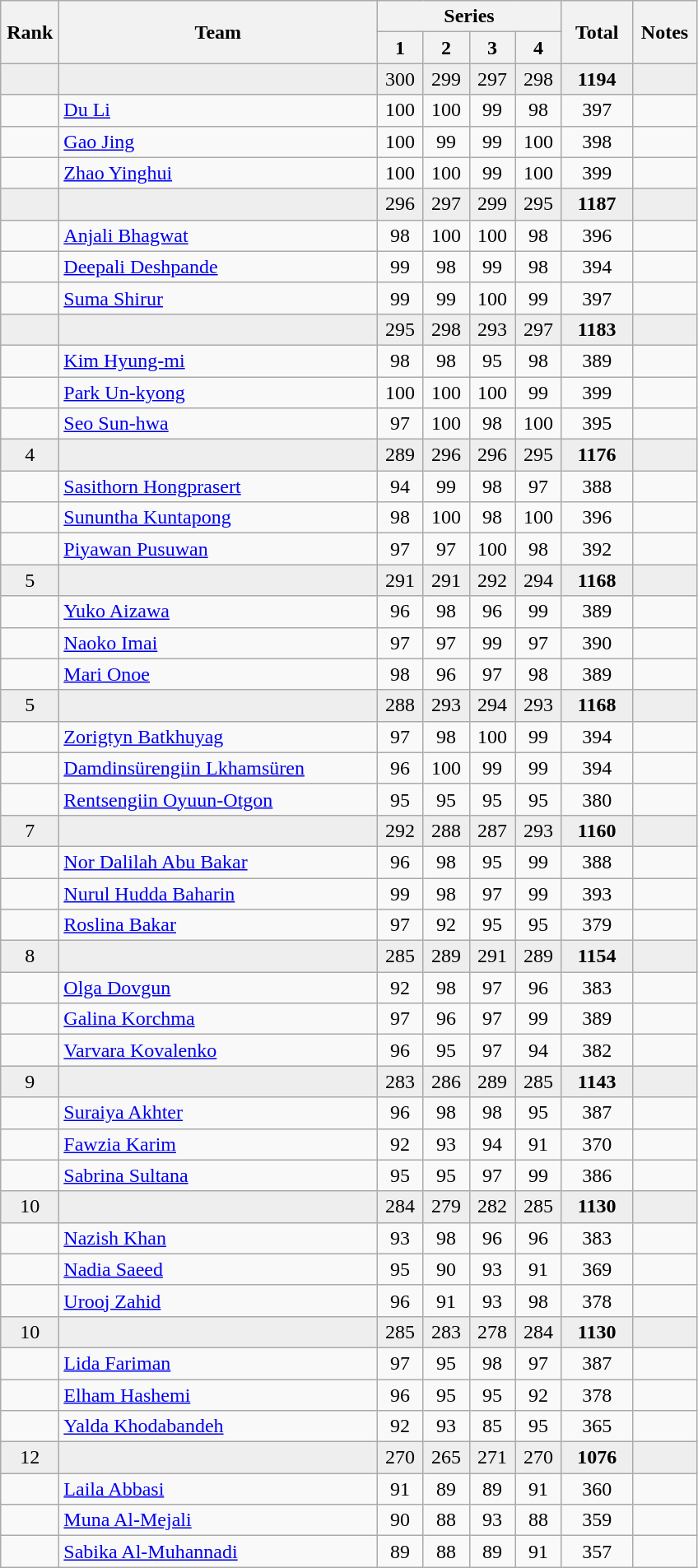<table class="wikitable" style="text-align:center">
<tr>
<th rowspan=2 width=40>Rank</th>
<th rowspan=2 width=250>Team</th>
<th colspan=4>Series</th>
<th rowspan=2 width=50>Total</th>
<th rowspan=2 width=45>Notes</th>
</tr>
<tr>
<th width=30>1</th>
<th width=30>2</th>
<th width=30>3</th>
<th width=30>4</th>
</tr>
<tr bgcolor=eeeeee>
<td></td>
<td align=left></td>
<td>300</td>
<td>299</td>
<td>297</td>
<td>298</td>
<td><strong>1194</strong></td>
<td></td>
</tr>
<tr>
<td></td>
<td align=left><a href='#'>Du Li</a></td>
<td>100</td>
<td>100</td>
<td>99</td>
<td>98</td>
<td>397</td>
<td></td>
</tr>
<tr>
<td></td>
<td align=left><a href='#'>Gao Jing</a></td>
<td>100</td>
<td>99</td>
<td>99</td>
<td>100</td>
<td>398</td>
<td></td>
</tr>
<tr>
<td></td>
<td align=left><a href='#'>Zhao Yinghui</a></td>
<td>100</td>
<td>100</td>
<td>99</td>
<td>100</td>
<td>399</td>
<td></td>
</tr>
<tr bgcolor=eeeeee>
<td></td>
<td align=left></td>
<td>296</td>
<td>297</td>
<td>299</td>
<td>295</td>
<td><strong>1187</strong></td>
<td></td>
</tr>
<tr>
<td></td>
<td align=left><a href='#'>Anjali Bhagwat</a></td>
<td>98</td>
<td>100</td>
<td>100</td>
<td>98</td>
<td>396</td>
<td></td>
</tr>
<tr>
<td></td>
<td align=left><a href='#'>Deepali Deshpande</a></td>
<td>99</td>
<td>98</td>
<td>99</td>
<td>98</td>
<td>394</td>
<td></td>
</tr>
<tr>
<td></td>
<td align=left><a href='#'>Suma Shirur</a></td>
<td>99</td>
<td>99</td>
<td>100</td>
<td>99</td>
<td>397</td>
<td></td>
</tr>
<tr bgcolor=eeeeee>
<td></td>
<td align=left></td>
<td>295</td>
<td>298</td>
<td>293</td>
<td>297</td>
<td><strong>1183</strong></td>
<td></td>
</tr>
<tr>
<td></td>
<td align=left><a href='#'>Kim Hyung-mi</a></td>
<td>98</td>
<td>98</td>
<td>95</td>
<td>98</td>
<td>389</td>
<td></td>
</tr>
<tr>
<td></td>
<td align=left><a href='#'>Park Un-kyong</a></td>
<td>100</td>
<td>100</td>
<td>100</td>
<td>99</td>
<td>399</td>
<td></td>
</tr>
<tr>
<td></td>
<td align=left><a href='#'>Seo Sun-hwa</a></td>
<td>97</td>
<td>100</td>
<td>98</td>
<td>100</td>
<td>395</td>
<td></td>
</tr>
<tr bgcolor=eeeeee>
<td>4</td>
<td align=left></td>
<td>289</td>
<td>296</td>
<td>296</td>
<td>295</td>
<td><strong>1176</strong></td>
<td></td>
</tr>
<tr>
<td></td>
<td align=left><a href='#'>Sasithorn Hongprasert</a></td>
<td>94</td>
<td>99</td>
<td>98</td>
<td>97</td>
<td>388</td>
<td></td>
</tr>
<tr>
<td></td>
<td align=left><a href='#'>Sununtha Kuntapong</a></td>
<td>98</td>
<td>100</td>
<td>98</td>
<td>100</td>
<td>396</td>
<td></td>
</tr>
<tr>
<td></td>
<td align=left><a href='#'>Piyawan Pusuwan</a></td>
<td>97</td>
<td>97</td>
<td>100</td>
<td>98</td>
<td>392</td>
<td></td>
</tr>
<tr bgcolor=eeeeee>
<td>5</td>
<td align=left></td>
<td>291</td>
<td>291</td>
<td>292</td>
<td>294</td>
<td><strong>1168</strong></td>
<td></td>
</tr>
<tr>
<td></td>
<td align=left><a href='#'>Yuko Aizawa</a></td>
<td>96</td>
<td>98</td>
<td>96</td>
<td>99</td>
<td>389</td>
<td></td>
</tr>
<tr>
<td></td>
<td align=left><a href='#'>Naoko Imai</a></td>
<td>97</td>
<td>97</td>
<td>99</td>
<td>97</td>
<td>390</td>
<td></td>
</tr>
<tr>
<td></td>
<td align=left><a href='#'>Mari Onoe</a></td>
<td>98</td>
<td>96</td>
<td>97</td>
<td>98</td>
<td>389</td>
<td></td>
</tr>
<tr bgcolor=eeeeee>
<td>5</td>
<td align=left></td>
<td>288</td>
<td>293</td>
<td>294</td>
<td>293</td>
<td><strong>1168</strong></td>
<td></td>
</tr>
<tr>
<td></td>
<td align=left><a href='#'>Zorigtyn Batkhuyag</a></td>
<td>97</td>
<td>98</td>
<td>100</td>
<td>99</td>
<td>394</td>
<td></td>
</tr>
<tr>
<td></td>
<td align=left><a href='#'>Damdinsürengiin Lkhamsüren</a></td>
<td>96</td>
<td>100</td>
<td>99</td>
<td>99</td>
<td>394</td>
<td></td>
</tr>
<tr>
<td></td>
<td align=left><a href='#'>Rentsengiin Oyuun-Otgon</a></td>
<td>95</td>
<td>95</td>
<td>95</td>
<td>95</td>
<td>380</td>
<td></td>
</tr>
<tr bgcolor=eeeeee>
<td>7</td>
<td align=left></td>
<td>292</td>
<td>288</td>
<td>287</td>
<td>293</td>
<td><strong>1160</strong></td>
<td></td>
</tr>
<tr>
<td></td>
<td align=left><a href='#'>Nor Dalilah Abu Bakar</a></td>
<td>96</td>
<td>98</td>
<td>95</td>
<td>99</td>
<td>388</td>
<td></td>
</tr>
<tr>
<td></td>
<td align=left><a href='#'>Nurul Hudda Baharin</a></td>
<td>99</td>
<td>98</td>
<td>97</td>
<td>99</td>
<td>393</td>
<td></td>
</tr>
<tr>
<td></td>
<td align=left><a href='#'>Roslina Bakar</a></td>
<td>97</td>
<td>92</td>
<td>95</td>
<td>95</td>
<td>379</td>
<td></td>
</tr>
<tr bgcolor=eeeeee>
<td>8</td>
<td align=left></td>
<td>285</td>
<td>289</td>
<td>291</td>
<td>289</td>
<td><strong>1154</strong></td>
<td></td>
</tr>
<tr>
<td></td>
<td align=left><a href='#'>Olga Dovgun</a></td>
<td>92</td>
<td>98</td>
<td>97</td>
<td>96</td>
<td>383</td>
<td></td>
</tr>
<tr>
<td></td>
<td align=left><a href='#'>Galina Korchma</a></td>
<td>97</td>
<td>96</td>
<td>97</td>
<td>99</td>
<td>389</td>
<td></td>
</tr>
<tr>
<td></td>
<td align=left><a href='#'>Varvara Kovalenko</a></td>
<td>96</td>
<td>95</td>
<td>97</td>
<td>94</td>
<td>382</td>
<td></td>
</tr>
<tr bgcolor=eeeeee>
<td>9</td>
<td align=left></td>
<td>283</td>
<td>286</td>
<td>289</td>
<td>285</td>
<td><strong>1143</strong></td>
<td></td>
</tr>
<tr>
<td></td>
<td align=left><a href='#'>Suraiya Akhter</a></td>
<td>96</td>
<td>98</td>
<td>98</td>
<td>95</td>
<td>387</td>
<td></td>
</tr>
<tr>
<td></td>
<td align=left><a href='#'>Fawzia Karim</a></td>
<td>92</td>
<td>93</td>
<td>94</td>
<td>91</td>
<td>370</td>
<td></td>
</tr>
<tr>
<td></td>
<td align=left><a href='#'>Sabrina Sultana</a></td>
<td>95</td>
<td>95</td>
<td>97</td>
<td>99</td>
<td>386</td>
<td></td>
</tr>
<tr bgcolor=eeeeee>
<td>10</td>
<td align=left></td>
<td>284</td>
<td>279</td>
<td>282</td>
<td>285</td>
<td><strong>1130</strong></td>
<td></td>
</tr>
<tr>
<td></td>
<td align=left><a href='#'>Nazish Khan</a></td>
<td>93</td>
<td>98</td>
<td>96</td>
<td>96</td>
<td>383</td>
<td></td>
</tr>
<tr>
<td></td>
<td align=left><a href='#'>Nadia Saeed</a></td>
<td>95</td>
<td>90</td>
<td>93</td>
<td>91</td>
<td>369</td>
<td></td>
</tr>
<tr>
<td></td>
<td align=left><a href='#'>Urooj Zahid</a></td>
<td>96</td>
<td>91</td>
<td>93</td>
<td>98</td>
<td>378</td>
<td></td>
</tr>
<tr bgcolor=eeeeee>
<td>10</td>
<td align=left></td>
<td>285</td>
<td>283</td>
<td>278</td>
<td>284</td>
<td><strong>1130</strong></td>
<td></td>
</tr>
<tr>
<td></td>
<td align=left><a href='#'>Lida Fariman</a></td>
<td>97</td>
<td>95</td>
<td>98</td>
<td>97</td>
<td>387</td>
<td></td>
</tr>
<tr>
<td></td>
<td align=left><a href='#'>Elham Hashemi</a></td>
<td>96</td>
<td>95</td>
<td>95</td>
<td>92</td>
<td>378</td>
<td></td>
</tr>
<tr>
<td></td>
<td align=left><a href='#'>Yalda Khodabandeh</a></td>
<td>92</td>
<td>93</td>
<td>85</td>
<td>95</td>
<td>365</td>
<td></td>
</tr>
<tr bgcolor=eeeeee>
<td>12</td>
<td align=left></td>
<td>270</td>
<td>265</td>
<td>271</td>
<td>270</td>
<td><strong>1076</strong></td>
<td></td>
</tr>
<tr>
<td></td>
<td align=left><a href='#'>Laila Abbasi</a></td>
<td>91</td>
<td>89</td>
<td>89</td>
<td>91</td>
<td>360</td>
<td></td>
</tr>
<tr>
<td></td>
<td align=left><a href='#'>Muna Al-Mejali</a></td>
<td>90</td>
<td>88</td>
<td>93</td>
<td>88</td>
<td>359</td>
<td></td>
</tr>
<tr>
<td></td>
<td align=left><a href='#'>Sabika Al-Muhannadi</a></td>
<td>89</td>
<td>88</td>
<td>89</td>
<td>91</td>
<td>357</td>
<td></td>
</tr>
</table>
